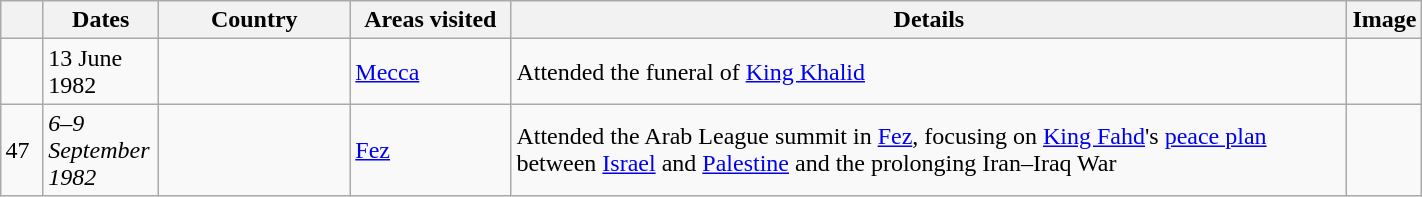<table class="wikitable sortable" border="1" style="margin: 1em auto 1em auto">
<tr>
<th style="width: 3%;"></th>
<th width="70">Dates</th>
<th width="120">Country</th>
<th width="100">Areas visited</th>
<th width="550">Details</th>
<th>Image</th>
</tr>
<tr>
<td></td>
<td>13 June 1982</td>
<td></td>
<td><a href='#'>Mecca</a></td>
<td>Attended the funeral of <a href='#'>King Khalid</a></td>
<td></td>
</tr>
<tr>
<td>47</td>
<td><em>6–9 September 1982</em></td>
<td></td>
<td><a href='#'>Fez</a></td>
<td>Attended the Arab League summit in <a href='#'>Fez</a>, focusing on <a href='#'>King Fahd</a>'s <a href='#'>peace plan</a> between <a href='#'>Israel</a> and <a href='#'>Palestine</a> and the prolonging Iran–Iraq War</td>
<td></td>
</tr>
</table>
